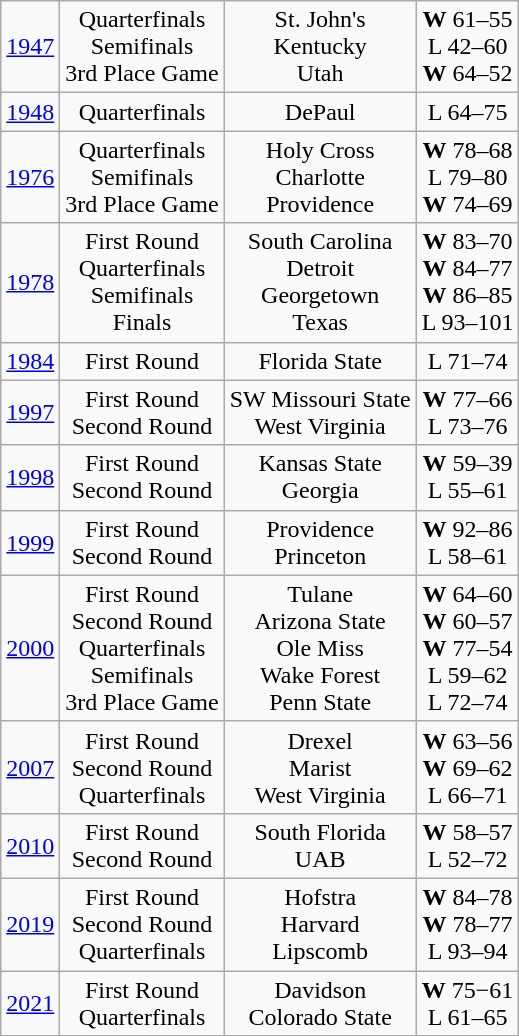<table class="wikitable">
<tr align="center">
<td><a href='#'>1947</a></td>
<td>Quarterfinals<br>Semifinals<br>3rd Place Game</td>
<td>St. John's<br>Kentucky<br>Utah</td>
<td><strong>W</strong> 61–55<br>L 42–60<br><strong>W</strong> 64–52</td>
</tr>
<tr align="center">
<td><a href='#'>1948</a></td>
<td>Quarterfinals</td>
<td>DePaul</td>
<td>L 64–75</td>
</tr>
<tr align="center">
<td><a href='#'>1976</a></td>
<td>Quarterfinals<br>Semifinals<br>3rd Place Game</td>
<td>Holy Cross<br>Charlotte<br>Providence</td>
<td><strong>W</strong> 78–68<br>L 79–80<br><strong>W</strong> 74–69</td>
</tr>
<tr align="center">
<td><a href='#'>1978</a></td>
<td>First Round<br>Quarterfinals<br>Semifinals<br>Finals</td>
<td>South Carolina<br>Detroit<br>Georgetown<br>Texas</td>
<td><strong>W</strong> 83–70<br><strong>W</strong> 84–77<br><strong>W</strong> 86–85<br>L 93–101</td>
</tr>
<tr align="center">
<td><a href='#'>1984</a></td>
<td>First Round</td>
<td>Florida State</td>
<td>L 71–74</td>
</tr>
<tr align="center">
<td><a href='#'>1997</a></td>
<td>First Round<br>Second Round</td>
<td>SW Missouri State<br>West Virginia</td>
<td><strong>W</strong> 77–66<br>L 73–76</td>
</tr>
<tr align="center">
<td><a href='#'>1998</a></td>
<td>First Round<br>Second Round</td>
<td>Kansas State<br>Georgia</td>
<td><strong>W</strong> 59–39<br>L 55–61</td>
</tr>
<tr align="center">
<td><a href='#'>1999</a></td>
<td>First Round<br>Second Round</td>
<td>Providence<br>Princeton</td>
<td><strong>W</strong> 92–86<br>L 58–61</td>
</tr>
<tr align="center">
<td><a href='#'>2000</a></td>
<td>First Round<br>Second Round<br>Quarterfinals<br>Semifinals<br>3rd Place Game</td>
<td>Tulane<br>Arizona State<br>Ole Miss<br>Wake Forest<br>Penn State</td>
<td><strong>W</strong> 64–60<br><strong>W</strong> 60–57<br><strong>W</strong> 77–54<br>L 59–62<br>L 72–74</td>
</tr>
<tr align="center">
<td><a href='#'>2007</a></td>
<td>First Round<br>Second Round<br>Quarterfinals</td>
<td>Drexel<br>Marist<br>West Virginia</td>
<td><strong>W</strong> 63–56<br><strong>W</strong> 69–62<br>L 66–71</td>
</tr>
<tr align="center">
<td><a href='#'>2010</a></td>
<td>First Round<br>Second Round</td>
<td>South Florida<br>UAB</td>
<td><strong>W</strong> 58–57<br>L 52–72</td>
</tr>
<tr align="center">
<td><a href='#'>2019</a></td>
<td>First Round<br>Second Round<br>Quarterfinals</td>
<td>Hofstra<br>Harvard<br>Lipscomb</td>
<td><strong>W</strong> 84–78<br> <strong>W</strong> 78–77<br>L 93–94</td>
</tr>
<tr align="center">
<td><a href='#'>2021</a></td>
<td>First Round<br>Quarterfinals</td>
<td>Davidson<br>Colorado State</td>
<td><strong>W</strong> 75−61<br>L 61–65</td>
</tr>
</table>
